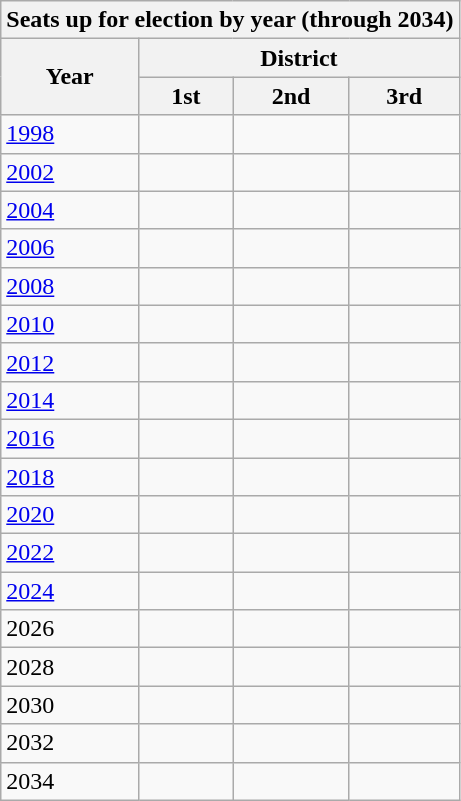<table class="wikitable">
<tr>
<th colspan=4>Seats up for election by year (through 2034)</th>
</tr>
<tr>
<th rowspan=2>Year</th>
<th colspan=3>District</th>
</tr>
<tr>
<th>1st</th>
<th>2nd</th>
<th>3rd</th>
</tr>
<tr>
<td><a href='#'>1998</a></td>
<td></td>
<td></td>
<td></td>
</tr>
<tr>
<td><a href='#'>2002</a></td>
<td></td>
<td></td>
<td></td>
</tr>
<tr>
<td><a href='#'>2004</a></td>
<td></td>
<td></td>
<td></td>
</tr>
<tr>
<td><a href='#'>2006</a></td>
<td></td>
<td></td>
<td></td>
</tr>
<tr>
<td><a href='#'>2008</a></td>
<td></td>
<td></td>
<td></td>
</tr>
<tr>
<td><a href='#'>2010</a></td>
<td></td>
<td></td>
<td></td>
</tr>
<tr>
<td><a href='#'>2012</a></td>
<td></td>
<td></td>
<td></td>
</tr>
<tr>
<td><a href='#'>2014</a></td>
<td></td>
<td></td>
<td></td>
</tr>
<tr>
<td><a href='#'>2016</a></td>
<td></td>
<td></td>
<td></td>
</tr>
<tr>
<td><a href='#'>2018</a></td>
<td></td>
<td></td>
<td></td>
</tr>
<tr>
<td><a href='#'>2020</a></td>
<td></td>
<td></td>
<td></td>
</tr>
<tr>
<td><a href='#'>2022</a></td>
<td></td>
<td></td>
<td></td>
</tr>
<tr>
<td><a href='#'>2024</a></td>
<td></td>
<td></td>
<td></td>
</tr>
<tr>
<td>2026</td>
<td></td>
<td></td>
<td></td>
</tr>
<tr>
<td>2028</td>
<td></td>
<td></td>
<td></td>
</tr>
<tr>
<td>2030</td>
<td></td>
<td></td>
<td></td>
</tr>
<tr>
<td>2032</td>
<td></td>
<td></td>
<td></td>
</tr>
<tr>
<td>2034</td>
<td></td>
<td></td>
<td></td>
</tr>
</table>
